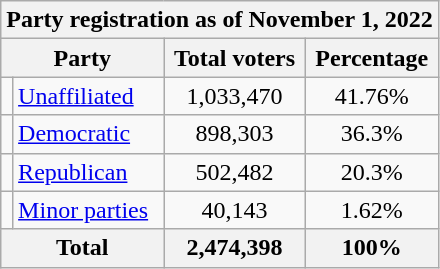<table class=wikitable>
<tr>
<th colspan = 6>Party registration as of November 1, 2022 </th>
</tr>
<tr>
<th colspan = 2>Party</th>
<th>Total voters</th>
<th>Percentage</th>
</tr>
<tr>
<td></td>
<td><a href='#'>Unaffiliated</a></td>
<td align=center>1,033,470</td>
<td align=center>41.76%</td>
</tr>
<tr>
<td></td>
<td><a href='#'>Democratic</a></td>
<td align=center>898,303</td>
<td align=center>36.3%</td>
</tr>
<tr>
<td></td>
<td><a href='#'>Republican</a></td>
<td align=center>502,482</td>
<td align=center>20.3%</td>
</tr>
<tr>
<td></td>
<td><a href='#'>Minor parties</a></td>
<td align=center>40,143</td>
<td align=center>1.62%</td>
</tr>
<tr>
<th colspan = 2>Total</th>
<th align=center>2,474,398</th>
<th align=center>100%</th>
</tr>
</table>
